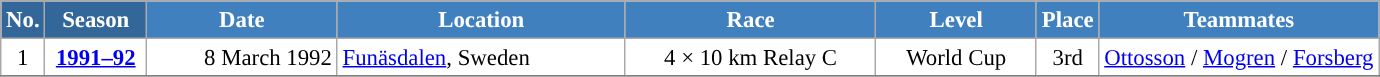<table class="wikitable sortable" style="font-size:95%; text-align:center; border:grey solid 1px; border-collapse:collapse; background:#ffffff;">
<tr style="background:#efefef;">
<th style="background-color:#369; color:white;">No.</th>
<th style="background-color:#369; color:white;">Season</th>
<th style="background-color:#4180be; color:white; width:120px;">Date</th>
<th style="background-color:#4180be; color:white; width:185px;">Location</th>
<th style="background-color:#4180be; color:white; width:160px;">Race</th>
<th style="background-color:#4180be; color:white; width:100px;">Level</th>
<th style="background-color:#4180be; color:white;">Place</th>
<th style="background-color:#4180be; color:white;">Teammates</th>
</tr>
<tr>
<td align=center>1</td>
<td rowspan=1 align=center><strong> <a href='#'>1991–92</a> </strong></td>
<td align=right>8 March 1992</td>
<td align=left> <a href='#'>Funäsdalen</a>, Sweden</td>
<td>4 × 10 km Relay C</td>
<td>World Cup</td>
<td>3rd</td>
<td><a href='#'>Ottosson</a> / <a href='#'>Mogren</a> / <a href='#'>Forsberg</a></td>
</tr>
<tr>
</tr>
</table>
